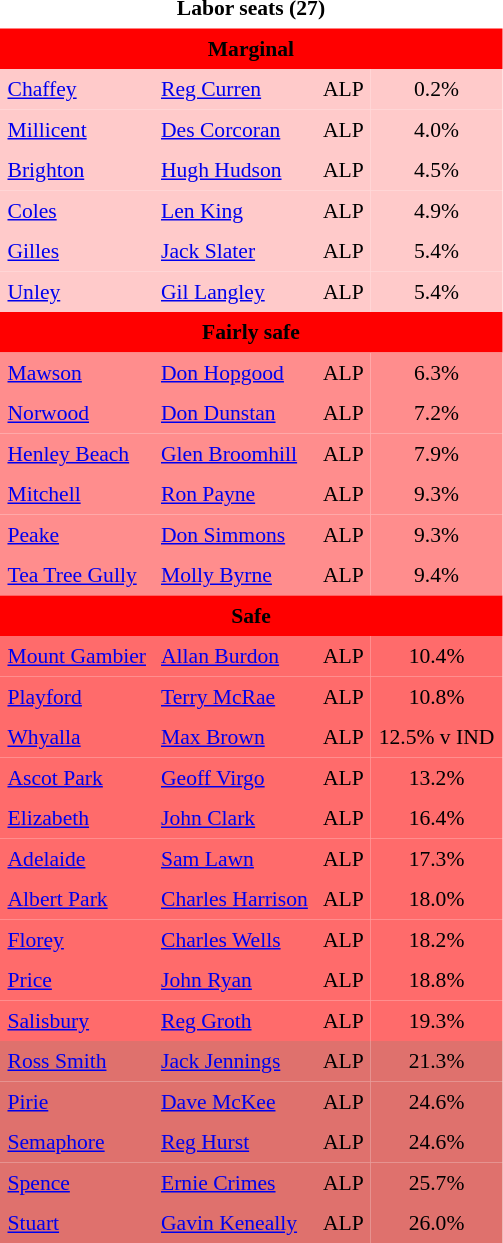<table class="toccolours" cellpadding="5" cellspacing="0" style="float:left; margin-right:.5em; margin-top:.4em; font-size:90%;">
<tr>
<td COLSPAN=4 align="center"><strong>Labor seats (27)</strong></td>
</tr>
<tr>
<td COLSPAN=4 align="center" bgcolor="red"><span><strong>Marginal</strong></span></td>
</tr>
<tr>
<td align="left" bgcolor="FFCACA"><a href='#'>Chaffey</a></td>
<td align="left" bgcolor="FFCACA"><a href='#'>Reg Curren</a></td>
<td align="left" bgcolor="FFCACA">ALP</td>
<td align="center" bgcolor="FFCACA">0.2%</td>
</tr>
<tr>
<td align="left" bgcolor="FFCACA"><a href='#'>Millicent</a></td>
<td align="left" bgcolor="FFCACA"><a href='#'>Des Corcoran</a></td>
<td align="left" bgcolor="FFCACA">ALP</td>
<td align="center" bgcolor="FFCACA">4.0%</td>
</tr>
<tr>
<td align="left" bgcolor="FFCACA"><a href='#'>Brighton</a></td>
<td align="left" bgcolor="FFCACA"><a href='#'>Hugh Hudson</a></td>
<td align="left" bgcolor="FFCACA">ALP</td>
<td align="center" bgcolor="FFCACA">4.5%</td>
</tr>
<tr>
<td align="left" bgcolor="FFCACA"><a href='#'>Coles</a></td>
<td align="left" bgcolor="FFCACA"><a href='#'>Len King</a></td>
<td align="left" bgcolor="FFCACA">ALP</td>
<td align="center" bgcolor="FFCACA">4.9%</td>
</tr>
<tr>
<td align="left" bgcolor="FFCACA"><a href='#'>Gilles</a></td>
<td align="left" bgcolor="FFCACA"><a href='#'>Jack Slater</a></td>
<td align="left" bgcolor="FFCACA">ALP</td>
<td align="center" bgcolor="FFCACA">5.4%</td>
</tr>
<tr>
<td align="left" bgcolor="FFCACA"><a href='#'>Unley</a></td>
<td align="left" bgcolor="FFCACA"><a href='#'>Gil Langley</a></td>
<td align="left" bgcolor="FFCACA">ALP</td>
<td align="center" bgcolor="FFCACA">5.4%</td>
</tr>
<tr>
<td COLSPAN=4 align="center" bgcolor="red"><span><strong>Fairly safe</strong></span></td>
</tr>
<tr>
<td align="left" bgcolor="FF8D8D"><a href='#'>Mawson</a></td>
<td align="left" bgcolor="FF8D8D"><a href='#'>Don Hopgood</a></td>
<td align="left" bgcolor="FF8D8D">ALP</td>
<td align="center" bgcolor="FF8D8D">6.3%</td>
</tr>
<tr>
<td align="left" bgcolor="FF8D8D"><a href='#'>Norwood</a></td>
<td align="left" bgcolor="FF8D8D"><a href='#'>Don Dunstan</a></td>
<td align="left" bgcolor="FF8D8D">ALP</td>
<td align="center" bgcolor="FF8D8D">7.2%</td>
</tr>
<tr>
<td align="left" bgcolor="FF8D8D"><a href='#'>Henley Beach</a></td>
<td align="left" bgcolor="FF8D8D"><a href='#'>Glen Broomhill</a></td>
<td align="left" bgcolor="FF8D8D">ALP</td>
<td align="center" bgcolor="FF8D8D">7.9%</td>
</tr>
<tr>
<td align="left" bgcolor="FF8D8D"><a href='#'>Mitchell</a></td>
<td align="left" bgcolor="FF8D8D"><a href='#'>Ron Payne</a></td>
<td align="left" bgcolor="FF8D8D">ALP</td>
<td align="center" bgcolor="FF8D8D">9.3%</td>
</tr>
<tr>
<td align="left" bgcolor="FF8D8D"><a href='#'>Peake</a></td>
<td align="left" bgcolor="FF8D8D"><a href='#'>Don Simmons</a></td>
<td align="left" bgcolor="FF8D8D">ALP</td>
<td align="center" bgcolor="FF8D8D">9.3%</td>
</tr>
<tr>
<td align="left" bgcolor="FF8D8D"><a href='#'>Tea Tree Gully</a></td>
<td align="left" bgcolor="FF8D8D"><a href='#'>Molly Byrne</a></td>
<td align="left" bgcolor="FF8D8D">ALP</td>
<td align="center" bgcolor="FF8D8D">9.4%</td>
</tr>
<tr>
<td COLSPAN=4 align="center" bgcolor="red"><span><strong>Safe</strong></span></td>
</tr>
<tr>
<td align="left" bgcolor="FF6B6B"><a href='#'>Mount Gambier</a></td>
<td align="left" bgcolor="FF6B6B"><a href='#'>Allan Burdon</a></td>
<td align="left" bgcolor="FF6B6B">ALP</td>
<td align="center" bgcolor="FF6B6B">10.4%</td>
</tr>
<tr>
<td align="left" bgcolor="FF6B6B"><a href='#'>Playford</a></td>
<td align="left" bgcolor="FF6B6B"><a href='#'>Terry McRae</a></td>
<td align="left" bgcolor="FF6B6B">ALP</td>
<td align="center" bgcolor="FF6B6B">10.8%</td>
</tr>
<tr>
<td align="left" bgcolor="FF6B6B"><a href='#'>Whyalla</a></td>
<td align="left" bgcolor="FF6B6B"><a href='#'>Max Brown</a></td>
<td align="left" bgcolor="FF6B6B">ALP</td>
<td align="center" bgcolor="FF6B6B">12.5% v IND</td>
</tr>
<tr>
<td align="left" bgcolor="FF6B6B"><a href='#'>Ascot Park</a></td>
<td align="left" bgcolor="FF6B6B"><a href='#'>Geoff Virgo</a></td>
<td align="left" bgcolor="FF6B6B">ALP</td>
<td align="center" bgcolor="FF6B6B">13.2%</td>
</tr>
<tr>
<td align="left" bgcolor="FF6B6B"><a href='#'>Elizabeth</a></td>
<td align="left" bgcolor="FF6B6B"><a href='#'>John Clark</a></td>
<td align="left" bgcolor="FF6B6B">ALP</td>
<td align="center" bgcolor="FF6B6B">16.4%</td>
</tr>
<tr>
<td align="left" bgcolor="FF6B6B"><a href='#'>Adelaide</a></td>
<td align="left" bgcolor="FF6B6B"><a href='#'>Sam Lawn</a></td>
<td align="left" bgcolor="FF6B6B">ALP</td>
<td align="center" bgcolor="FF6B6B">17.3%</td>
</tr>
<tr>
<td align="left" bgcolor="FF6B6B"><a href='#'>Albert Park</a></td>
<td align="left" bgcolor="FF6B6B"><a href='#'>Charles Harrison</a></td>
<td align="left" bgcolor="FF6B6B">ALP</td>
<td align="center" bgcolor="FF6B6B">18.0%</td>
</tr>
<tr>
<td align="left" bgcolor="FF6B6B"><a href='#'>Florey</a></td>
<td align="left" bgcolor="FF6B6B"><a href='#'>Charles Wells</a></td>
<td align="left" bgcolor="FF6B6B">ALP</td>
<td align="center" bgcolor="FF6B6B">18.2%</td>
</tr>
<tr>
<td align="left" bgcolor="FF6B6B"><a href='#'>Price</a></td>
<td align="left" bgcolor="FF6B6B"><a href='#'>John Ryan</a></td>
<td align="left" bgcolor="FF6B6B">ALP</td>
<td align="center" bgcolor="FF6B6B">18.8%</td>
</tr>
<tr>
<td align="left" bgcolor="FF6B6B"><a href='#'>Salisbury</a></td>
<td align="left" bgcolor="FF6B6B"><a href='#'>Reg Groth</a></td>
<td align="left" bgcolor="FF6B6B">ALP</td>
<td align="center" bgcolor="FF6B6B">19.3%</td>
</tr>
<tr>
<td align="left" bgcolor="DF716D"><a href='#'>Ross Smith</a></td>
<td align="left" bgcolor="DF716D"><a href='#'>Jack Jennings</a></td>
<td align="left" bgcolor="DF716D">ALP</td>
<td align="center" bgcolor="DF716D">21.3%</td>
</tr>
<tr>
<td align="left" bgcolor="DF716D"><a href='#'>Pirie</a></td>
<td align="left" bgcolor="DF716D"><a href='#'>Dave McKee</a></td>
<td align="left" bgcolor="DF716D">ALP</td>
<td align="center" bgcolor="DF716D">24.6%</td>
</tr>
<tr>
<td align="left" bgcolor="DF716D"><a href='#'>Semaphore</a></td>
<td align="left" bgcolor="DF716D"><a href='#'>Reg Hurst</a></td>
<td align="left" bgcolor="DF716D">ALP</td>
<td align="center" bgcolor="DF716D">24.6%</td>
</tr>
<tr>
<td align="left" bgcolor="DF716D"><a href='#'>Spence</a></td>
<td align="left" bgcolor="DF716D"><a href='#'>Ernie Crimes</a></td>
<td align="left" bgcolor="DF716D">ALP</td>
<td align="center" bgcolor="DF716D">25.7%</td>
</tr>
<tr>
<td align="left" bgcolor="DF716D"><a href='#'>Stuart</a></td>
<td align="left" bgcolor="DF716D"><a href='#'>Gavin Keneally</a></td>
<td align="left" bgcolor="DF716D">ALP</td>
<td align="center" bgcolor="DF716D">26.0%</td>
</tr>
<tr>
</tr>
</table>
